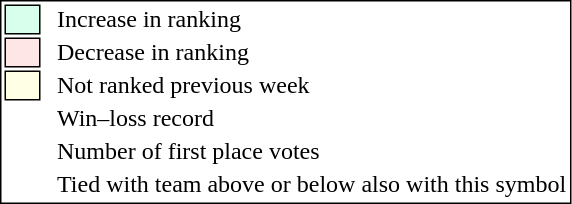<table style="border:1px solid black;">
<tr>
<td style="background:#D8FFEB; width:20px; border:1px solid black;"></td>
<td> </td>
<td>Increase in ranking</td>
</tr>
<tr>
<td style="background:#FFE6E6; width:20px; border:1px solid black;"></td>
<td> </td>
<td>Decrease in ranking</td>
</tr>
<tr>
<td style="background:#FFFFE6; width:20px; border:1px solid black;"></td>
<td> </td>
<td>Not ranked previous week</td>
</tr>
<tr>
<td></td>
<td> </td>
<td>Win–loss record</td>
</tr>
<tr>
<td></td>
<td> </td>
<td>Number of first place votes</td>
</tr>
<tr>
<td></td>
<td></td>
<td>Tied with team above or below also with this symbol</td>
</tr>
</table>
